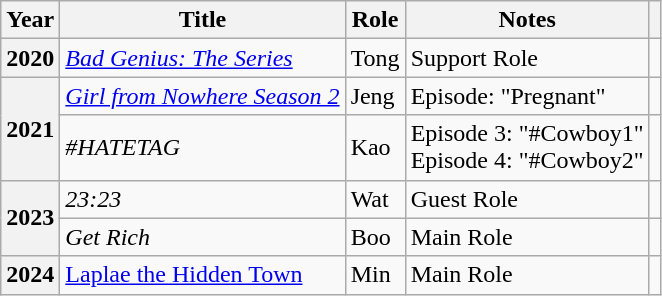<table class="wikitable sortable plainrowheaders">
<tr>
<th scope="col">Year</th>
<th scope="col">Title</th>
<th scope="col">Role</th>
<th scope="col" class="unsortable">Notes</th>
<th scope="col" class="unsortable"></th>
</tr>
<tr>
<th scope="row">2020</th>
<td><em><a href='#'>Bad Genius: The Series</a></em></td>
<td>Tong</td>
<td>Support Role</td>
<td></td>
</tr>
<tr>
<th scope="row" rowspan="2">2021</th>
<td><em><a href='#'>Girl from Nowhere Season 2</a></em></td>
<td>Jeng</td>
<td>Episode: "Pregnant"</td>
<td></td>
</tr>
<tr>
<td><em>#HATETAG</em></td>
<td>Kao</td>
<td>Episode 3: "#Cowboy1"<br> Episode 4: "#Cowboy2"</td>
<td style="text-align: center;"></td>
</tr>
<tr>
<th scope="row" rowspan="2">2023</th>
<td><em>23:23</em></td>
<td>Wat</td>
<td>Guest Role</td>
<td></td>
</tr>
<tr>
<td><em>Get Rich</em></td>
<td>Boo</td>
<td>Main Role</td>
<td></td>
</tr>
<tr>
<th scope="row" rowspan="1">2024</th>
<td><a href='#'>Laplae the Hidden Town</a></td>
<td>Min</td>
<td>Main Role</td>
<td></td>
</tr>
</table>
